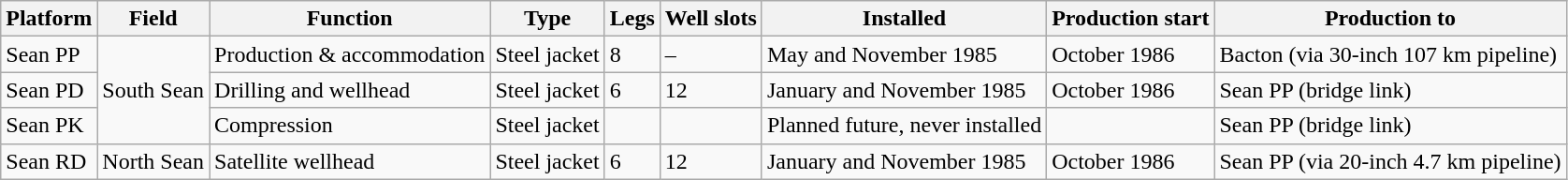<table class="wikitable">
<tr>
<th>Platform</th>
<th>Field</th>
<th>Function</th>
<th>Type</th>
<th>Legs</th>
<th>Well slots</th>
<th>Installed</th>
<th>Production start</th>
<th>Production to</th>
</tr>
<tr>
<td>Sean PP</td>
<td rowspan="3">South Sean</td>
<td>Production & accommodation</td>
<td>Steel jacket</td>
<td>8</td>
<td>–</td>
<td>May and November 1985</td>
<td>October 1986</td>
<td>Bacton (via 30-inch 107 km pipeline)</td>
</tr>
<tr>
<td>Sean PD</td>
<td>Drilling and wellhead</td>
<td>Steel jacket</td>
<td>6</td>
<td>12</td>
<td>January and November 1985</td>
<td>October 1986</td>
<td>Sean PP (bridge link)</td>
</tr>
<tr>
<td>Sean PK</td>
<td>Compression</td>
<td>Steel jacket</td>
<td></td>
<td></td>
<td>Planned future, never installed</td>
<td></td>
<td>Sean PP (bridge link)</td>
</tr>
<tr>
<td>Sean RD</td>
<td>North Sean</td>
<td>Satellite wellhead</td>
<td>Steel jacket</td>
<td>6</td>
<td>12</td>
<td>January and November 1985</td>
<td>October 1986</td>
<td>Sean PP (via 20-inch 4.7 km pipeline)</td>
</tr>
</table>
